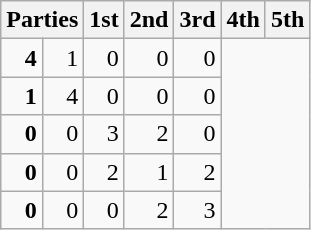<table class="wikitable" style="text-align:right;">
<tr>
<th colspan=2 style="text-align:left;">Parties</th>
<th>1st</th>
<th>2nd</th>
<th>3rd</th>
<th>4th</th>
<th>5th</th>
</tr>
<tr>
<td><strong>4</strong></td>
<td>1</td>
<td>0</td>
<td>0</td>
<td>0</td>
</tr>
<tr>
<td><strong>1</strong></td>
<td>4</td>
<td>0</td>
<td>0</td>
<td>0</td>
</tr>
<tr>
<td><strong>0</strong></td>
<td>0</td>
<td>3</td>
<td>2</td>
<td>0</td>
</tr>
<tr>
<td><strong>0</strong></td>
<td>0</td>
<td>2</td>
<td>1</td>
<td>2</td>
</tr>
<tr>
<td><strong>0</strong></td>
<td>0</td>
<td>0</td>
<td>2</td>
<td>3</td>
</tr>
</table>
